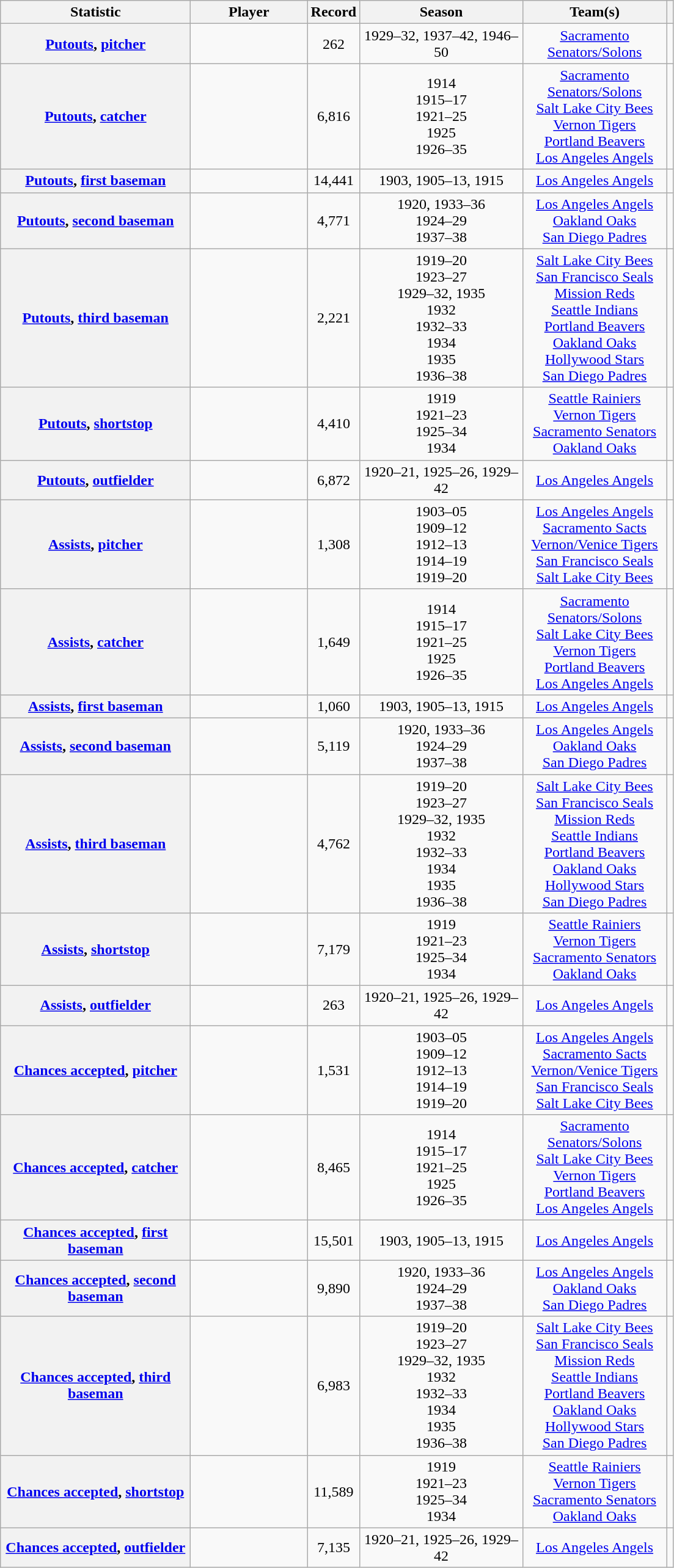<table class="wikitable sortable plainrowheaders" style="text-align:center">
<tr>
<th scope="col" width="200px">Statistic</th>
<th scope="col" width="120px">Player</th>
<th scope="col" width="50px" class="unsortable">Record</th>
<th scope="col" width="170px">Season</th>
<th scope="col" width="150px">Team(s)</th>
<th scope="col" class="unsortable"></th>
</tr>
<tr>
<th scope="row" style="text-align:center"><a href='#'>Putouts</a>, <a href='#'>pitcher</a></th>
<td></td>
<td>262</td>
<td>1929–32, 1937–42, 1946–50</td>
<td><a href='#'>Sacramento Senators/Solons</a></td>
<td></td>
</tr>
<tr>
<th scope="row" style="text-align:center"><a href='#'>Putouts</a>, <a href='#'>catcher</a></th>
<td></td>
<td>6,816</td>
<td>1914<br>1915–17<br>1921–25<br>1925<br>1926–35</td>
<td><a href='#'>Sacramento Senators/Solons</a><br><a href='#'>Salt Lake City Bees</a><br><a href='#'>Vernon Tigers</a><br><a href='#'>Portland Beavers</a><br><a href='#'>Los Angeles Angels</a></td>
<td></td>
</tr>
<tr>
<th scope="row" style="text-align:center"><a href='#'>Putouts</a>, <a href='#'>first baseman</a></th>
<td></td>
<td>14,441</td>
<td>1903, 1905–13, 1915</td>
<td><a href='#'>Los Angeles Angels</a></td>
<td></td>
</tr>
<tr>
<th scope="row" style="text-align:center"><a href='#'>Putouts</a>, <a href='#'>second baseman</a></th>
<td></td>
<td>4,771</td>
<td>1920, 1933–36<br>1924–29<br>1937–38</td>
<td><a href='#'>Los Angeles Angels</a><br><a href='#'>Oakland Oaks</a><br><a href='#'>San Diego Padres</a></td>
<td></td>
</tr>
<tr>
<th scope="row" style="text-align:center"><a href='#'>Putouts</a>, <a href='#'>third baseman</a></th>
<td></td>
<td>2,221</td>
<td>1919–20<br>1923–27<br>1929–32, 1935<br>1932<br>1932–33<br>1934<br>1935<br>1936–38</td>
<td><a href='#'>Salt Lake City Bees</a><br><a href='#'>San Francisco Seals</a><br><a href='#'>Mission Reds</a><br><a href='#'>Seattle Indians</a><br><a href='#'>Portland Beavers</a><br><a href='#'>Oakland Oaks</a><br><a href='#'>Hollywood Stars</a><br><a href='#'>San Diego Padres</a></td>
<td></td>
</tr>
<tr>
<th scope="row" style="text-align:center"><a href='#'>Putouts</a>, <a href='#'>shortstop</a></th>
<td></td>
<td>4,410</td>
<td>1919<br>1921–23<br>1925–34<br>1934</td>
<td><a href='#'>Seattle Rainiers</a><br><a href='#'>Vernon Tigers</a><br><a href='#'>Sacramento Senators</a><br><a href='#'>Oakland Oaks</a></td>
<td></td>
</tr>
<tr>
<th scope="row" style="text-align:center"><a href='#'>Putouts</a>, <a href='#'>outfielder</a></th>
<td></td>
<td>6,872</td>
<td>1920–21, 1925–26, 1929–42</td>
<td><a href='#'>Los Angeles Angels</a></td>
<td></td>
</tr>
<tr>
<th scope="row" style="text-align:center"><a href='#'>Assists</a>, <a href='#'>pitcher</a></th>
<td></td>
<td>1,308</td>
<td>1903–05<br>1909–12<br>1912–13<br>1914–19<br>1919–20</td>
<td><a href='#'>Los Angeles Angels</a><br><a href='#'>Sacramento Sacts</a><br><a href='#'>Vernon/Venice Tigers</a><br><a href='#'>San Francisco Seals</a><br><a href='#'>Salt Lake City Bees</a></td>
<td></td>
</tr>
<tr>
<th scope="row" style="text-align:center"><a href='#'>Assists</a>, <a href='#'>catcher</a></th>
<td></td>
<td>1,649</td>
<td>1914<br>1915–17<br>1921–25<br>1925<br>1926–35</td>
<td><a href='#'>Sacramento Senators/Solons</a><br><a href='#'>Salt Lake City Bees</a><br><a href='#'>Vernon Tigers</a><br><a href='#'>Portland Beavers</a><br><a href='#'>Los Angeles Angels</a></td>
<td></td>
</tr>
<tr>
<th scope="row" style="text-align:center"><a href='#'>Assists</a>, <a href='#'>first baseman</a></th>
<td></td>
<td>1,060</td>
<td>1903, 1905–13, 1915</td>
<td><a href='#'>Los Angeles Angels</a></td>
<td></td>
</tr>
<tr>
<th scope="row" style="text-align:center"><a href='#'>Assists</a>, <a href='#'>second baseman</a></th>
<td></td>
<td>5,119</td>
<td>1920, 1933–36<br>1924–29<br>1937–38</td>
<td><a href='#'>Los Angeles Angels</a><br><a href='#'>Oakland Oaks</a><br><a href='#'>San Diego Padres</a></td>
<td></td>
</tr>
<tr>
<th scope="row" style="text-align:center"><a href='#'>Assists</a>, <a href='#'>third baseman</a></th>
<td></td>
<td>4,762</td>
<td>1919–20<br>1923–27<br>1929–32, 1935<br>1932<br>1932–33<br>1934<br>1935<br>1936–38</td>
<td><a href='#'>Salt Lake City Bees</a><br><a href='#'>San Francisco Seals</a><br><a href='#'>Mission Reds</a><br><a href='#'>Seattle Indians</a><br><a href='#'>Portland Beavers</a><br><a href='#'>Oakland Oaks</a><br><a href='#'>Hollywood Stars</a><br><a href='#'>San Diego Padres</a></td>
<td></td>
</tr>
<tr>
<th scope="row" style="text-align:center"><a href='#'>Assists</a>, <a href='#'>shortstop</a></th>
<td></td>
<td>7,179</td>
<td>1919<br>1921–23<br>1925–34<br>1934</td>
<td><a href='#'>Seattle Rainiers</a><br><a href='#'>Vernon Tigers</a><br><a href='#'>Sacramento Senators</a><br><a href='#'>Oakland Oaks</a></td>
<td></td>
</tr>
<tr>
<th scope="row" style="text-align:center"><a href='#'>Assists</a>, <a href='#'>outfielder</a></th>
<td></td>
<td>263</td>
<td>1920–21, 1925–26, 1929–42</td>
<td><a href='#'>Los Angeles Angels</a></td>
<td></td>
</tr>
<tr>
<th scope="row" style="text-align:center"><a href='#'>Chances accepted</a>, <a href='#'>pitcher</a></th>
<td></td>
<td>1,531</td>
<td>1903–05<br>1909–12<br>1912–13<br>1914–19<br>1919–20</td>
<td><a href='#'>Los Angeles Angels</a><br><a href='#'>Sacramento Sacts</a><br><a href='#'>Vernon/Venice Tigers</a><br><a href='#'>San Francisco Seals</a><br><a href='#'>Salt Lake City Bees</a></td>
<td></td>
</tr>
<tr>
<th scope="row" style="text-align:center"><a href='#'>Chances accepted</a>, <a href='#'>catcher</a></th>
<td></td>
<td>8,465</td>
<td>1914<br>1915–17<br>1921–25<br>1925<br>1926–35</td>
<td><a href='#'>Sacramento Senators/Solons</a><br><a href='#'>Salt Lake City Bees</a><br><a href='#'>Vernon Tigers</a><br><a href='#'>Portland Beavers</a><br><a href='#'>Los Angeles Angels</a></td>
<td></td>
</tr>
<tr>
<th scope="row" style="text-align:center"><a href='#'>Chances accepted</a>, <a href='#'>first baseman</a></th>
<td></td>
<td>15,501</td>
<td>1903, 1905–13, 1915</td>
<td><a href='#'>Los Angeles Angels</a></td>
<td></td>
</tr>
<tr>
<th scope="row" style="text-align:center"><a href='#'>Chances accepted</a>, <a href='#'>second baseman</a></th>
<td></td>
<td>9,890</td>
<td>1920, 1933–36<br>1924–29<br>1937–38</td>
<td><a href='#'>Los Angeles Angels</a><br><a href='#'>Oakland Oaks</a><br><a href='#'>San Diego Padres</a></td>
<td></td>
</tr>
<tr>
<th scope="row" style="text-align:center"><a href='#'>Chances accepted</a>, <a href='#'>third baseman</a></th>
<td></td>
<td>6,983</td>
<td>1919–20<br>1923–27<br>1929–32, 1935<br>1932<br>1932–33<br>1934<br>1935<br>1936–38</td>
<td><a href='#'>Salt Lake City Bees</a><br><a href='#'>San Francisco Seals</a><br><a href='#'>Mission Reds</a><br><a href='#'>Seattle Indians</a><br><a href='#'>Portland Beavers</a><br><a href='#'>Oakland Oaks</a><br><a href='#'>Hollywood Stars</a><br><a href='#'>San Diego Padres</a></td>
<td></td>
</tr>
<tr>
<th scope="row" style="text-align:center"><a href='#'>Chances accepted</a>, <a href='#'>shortstop</a></th>
<td></td>
<td>11,589</td>
<td>1919<br>1921–23<br>1925–34<br>1934</td>
<td><a href='#'>Seattle Rainiers</a><br><a href='#'>Vernon Tigers</a><br><a href='#'>Sacramento Senators</a><br><a href='#'>Oakland Oaks</a></td>
<td></td>
</tr>
<tr>
<th scope="row" style="text-align:center"><a href='#'>Chances accepted</a>, <a href='#'>outfielder</a></th>
<td></td>
<td>7,135</td>
<td>1920–21, 1925–26, 1929–42</td>
<td><a href='#'>Los Angeles Angels</a></td>
<td></td>
</tr>
</table>
